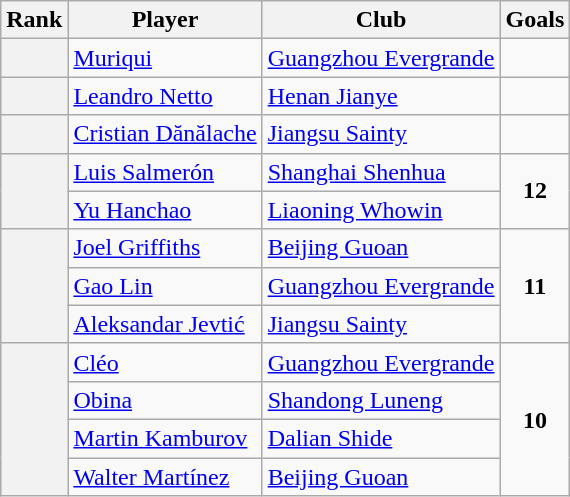<table class=wikitable>
<tr>
<th>Rank</th>
<th>Player</th>
<th>Club</th>
<th>Goals</th>
</tr>
<tr>
<th></th>
<td> <a href='#'>Muriqui</a></td>
<td><a href='#'>Guangzhou Evergrande</a></td>
<td></td>
</tr>
<tr>
<th></th>
<td> <a href='#'>Leandro Netto</a></td>
<td><a href='#'>Henan Jianye</a></td>
<td></td>
</tr>
<tr>
<th></th>
<td> <a href='#'>Cristian Dănălache</a></td>
<td><a href='#'>Jiangsu Sainty</a></td>
<td></td>
</tr>
<tr>
<th rowspan=2></th>
<td> <a href='#'>Luis Salmerón</a></td>
<td><a href='#'>Shanghai Shenhua</a></td>
<td rowspan=2 style="text-align:center;"><strong>12</strong></td>
</tr>
<tr>
<td> <a href='#'>Yu Hanchao</a></td>
<td><a href='#'>Liaoning Whowin</a></td>
</tr>
<tr>
<th rowspan=3></th>
<td> <a href='#'>Joel Griffiths</a></td>
<td><a href='#'>Beijing Guoan</a></td>
<td rowspan=3 style="text-align:center;"><strong>11</strong></td>
</tr>
<tr>
<td> <a href='#'>Gao Lin</a></td>
<td><a href='#'>Guangzhou Evergrande</a></td>
</tr>
<tr>
<td> <a href='#'>Aleksandar Jevtić</a></td>
<td><a href='#'>Jiangsu Sainty</a></td>
</tr>
<tr>
<th rowspan=4></th>
<td> <a href='#'>Cléo</a></td>
<td><a href='#'>Guangzhou Evergrande</a></td>
<td rowspan=4 style="text-align:center;"><strong>10</strong></td>
</tr>
<tr>
<td> <a href='#'>Obina</a></td>
<td><a href='#'>Shandong Luneng</a></td>
</tr>
<tr>
<td> <a href='#'>Martin Kamburov</a></td>
<td><a href='#'>Dalian Shide</a></td>
</tr>
<tr>
<td> <a href='#'>Walter Martínez</a></td>
<td><a href='#'>Beijing Guoan</a></td>
</tr>
</table>
